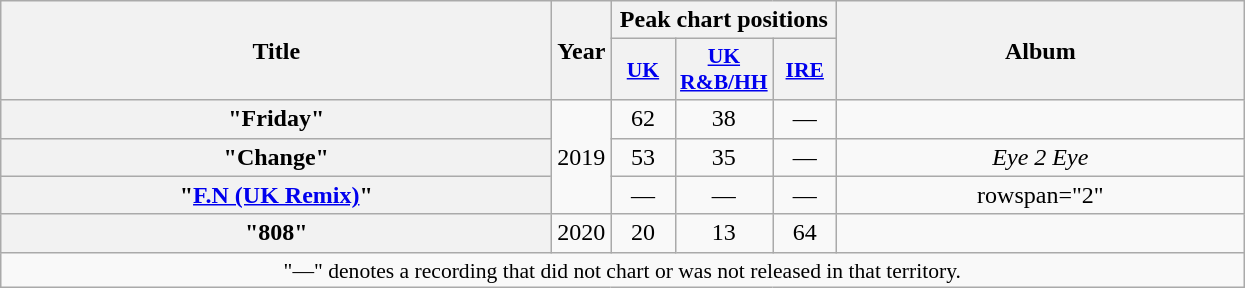<table class="wikitable plainrowheaders" style="text-align:center;">
<tr>
<th scope="col" rowspan="2" style="width:22.5em;">Title</th>
<th scope="col" rowspan="2" style="width:1em;">Year</th>
<th scope="col" colspan="3">Peak chart positions</th>
<th scope="col" rowspan="2" style="width:16.5em;">Album</th>
</tr>
<tr>
<th scope="col" style="width:2.5em;font-size:90%;"><a href='#'>UK</a><br></th>
<th scope="col" style="width:2.5em;font-size:90%;"><a href='#'>UK<br>R&B/HH</a><br></th>
<th scope="col" style="width:2.5em;font-size:90%;"><a href='#'>IRE</a><br></th>
</tr>
<tr>
<th scope="row">"Friday"<br></th>
<td rowspan=3>2019</td>
<td>62</td>
<td>38</td>
<td>—</td>
<td></td>
</tr>
<tr>
<th scope="row">"Change"<br></th>
<td>53</td>
<td>35</td>
<td>—</td>
<td><em>Eye 2 Eye</em></td>
</tr>
<tr>
<th scope="row">"<a href='#'>F.N (UK Remix)</a>"<br></th>
<td>—</td>
<td>—</td>
<td>—</td>
<td>rowspan="2" </td>
</tr>
<tr>
<th scope="row">"808"<br></th>
<td>2020</td>
<td>20</td>
<td>13</td>
<td>64</td>
</tr>
<tr>
<td colspan=7" style="font-size:90%">"—" denotes a recording that did not chart or was not released in that territory.</td>
</tr>
</table>
